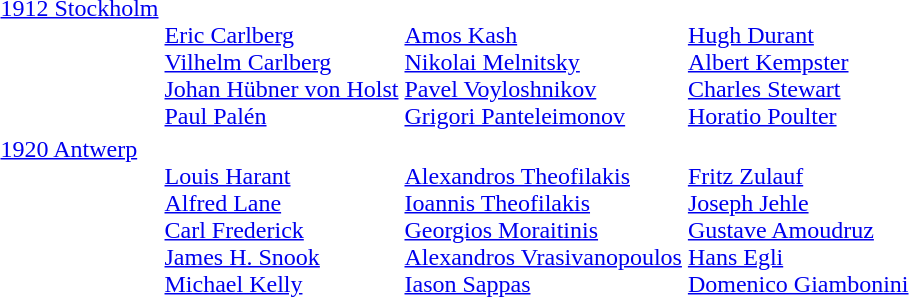<table>
<tr valign="top">
<td><a href='#'>1912 Stockholm</a><br></td>
<td><br><a href='#'>Eric Carlberg</a><br><a href='#'>Vilhelm Carlberg</a><br><a href='#'>Johan Hübner von Holst</a><br><a href='#'>Paul Palén</a></td>
<td><br><a href='#'>Amos Kash</a><br><a href='#'>Nikolai Melnitsky</a><br><a href='#'>Pavel Voyloshnikov</a><br><a href='#'>Grigori Panteleimonov</a></td>
<td><br><a href='#'>Hugh Durant</a><br><a href='#'>Albert Kempster</a><br><a href='#'>Charles Stewart</a><br><a href='#'>Horatio Poulter</a></td>
</tr>
<tr valign="top">
<td><a href='#'>1920 Antwerp</a><br></td>
<td><br><a href='#'>Louis Harant</a><br><a href='#'>Alfred Lane</a><br><a href='#'>Carl Frederick</a><br><a href='#'>James H. Snook</a><br><a href='#'>Michael Kelly</a></td>
<td><br><a href='#'>Alexandros Theofilakis</a><br><a href='#'>Ioannis Theofilakis</a><br><a href='#'>Georgios Moraitinis</a><br><a href='#'>Alexandros Vrasivanopoulos</a><br><a href='#'>Iason Sappas</a></td>
<td><br><a href='#'>Fritz Zulauf</a><br><a href='#'>Joseph Jehle</a><br><a href='#'>Gustave Amoudruz</a><br><a href='#'>Hans Egli</a><br><a href='#'>Domenico Giambonini</a></td>
</tr>
</table>
